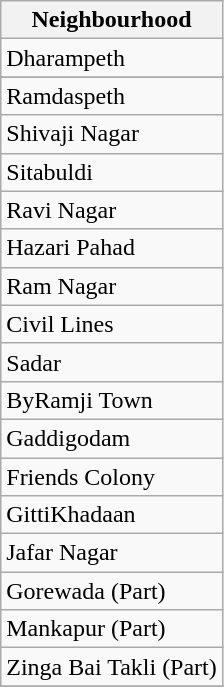<table class="wikitable sortable static-row-numbers static-row-header-hash">
<tr>
<th>Neighbourhood</th>
</tr>
<tr>
<td>Dharampeth</td>
</tr>
<tr>
</tr>
<tr Aziz Colony Chandrayangutta))>
</tr>
<tr>
<td>Ramdaspeth</td>
</tr>
<tr>
<td>Shivaji Nagar</td>
</tr>
<tr>
<td>Sitabuldi</td>
</tr>
<tr>
<td>Ravi Nagar</td>
</tr>
<tr>
<td>Hazari Pahad</td>
</tr>
<tr>
<td>Ram Nagar</td>
</tr>
<tr>
<td>Civil Lines</td>
</tr>
<tr>
<td>Sadar</td>
</tr>
<tr>
<td>ByRamji Town</td>
</tr>
<tr>
<td>Gaddigodam</td>
</tr>
<tr>
<td>Friends Colony</td>
</tr>
<tr>
<td>GittiKhadaan</td>
</tr>
<tr>
<td>Jafar Nagar</td>
</tr>
<tr>
<td>Gorewada (Part)</td>
</tr>
<tr>
<td>Mankapur (Part)</td>
</tr>
<tr>
<td>Zinga Bai Takli (Part)</td>
</tr>
<tr>
</tr>
</table>
